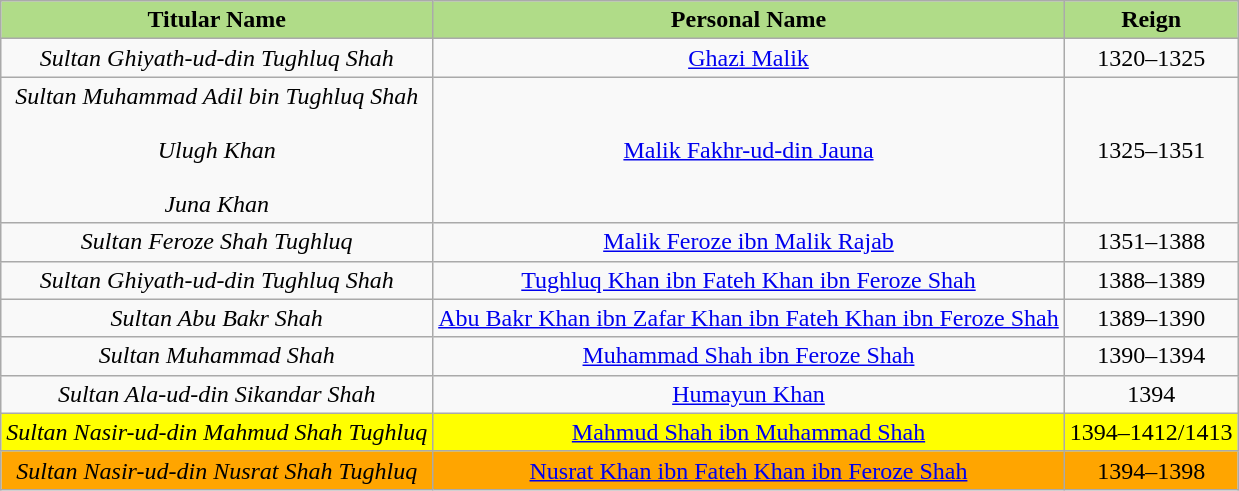<table class="wikitable floatleft">
<tr>
<th style="background:#b0dc88;">Titular Name</th>
<th style="background:#b0dc88;">Personal Name</th>
<th style="background:#b0dc88;">Reign</th>
</tr>
<tr>
<td style="text-align:center;"><em>Sultan Ghiyath-ud-din Tughluq Shah</em><br></td>
<td style="text-align:center;"><a href='#'>Ghazi Malik</a><br></td>
<td style="text-align:center;">1320–1325</td>
</tr>
<tr>
<td style="text-align:center;"><em>Sultan Muhammad Adil bin Tughluq Shah</em><br> <br> <em>Ulugh Khan</em> <br>  <br> <em>Juna Khan</em> <br> </td>
<td style="text-align:center;"><a href='#'>Malik Fakhr-ud-din Jauna</a><br></td>
<td style="text-align:center;">1325–1351</td>
</tr>
<tr>
<td style="text-align:center;"><em>Sultan Feroze Shah Tughluq</em><br></td>
<td style="text-align:center;"><a href='#'>Malik Feroze ibn Malik Rajab</a><br></td>
<td style="text-align:center;">1351–1388</td>
</tr>
<tr>
<td style="text-align:center;"><em>Sultan Ghiyath-ud-din Tughluq Shah</em><br></td>
<td style="text-align:center;"><a href='#'>Tughluq Khan ibn Fateh Khan ibn Feroze Shah</a><br></td>
<td style="text-align:center;">1388–1389</td>
</tr>
<tr>
<td style="text-align:center;"><em>Sultan Abu Bakr Shah</em><br></td>
<td style="text-align:center;"><a href='#'>Abu Bakr Khan ibn Zafar Khan ibn Fateh Khan ibn Feroze Shah</a><br></td>
<td style="text-align:center;">1389–1390</td>
</tr>
<tr>
<td style="text-align:center;"><em>Sultan Muhammad Shah</em><br></td>
<td style="text-align:center;"><a href='#'>Muhammad Shah ibn Feroze Shah</a><br></td>
<td style="text-align:center;">1390–1394</td>
</tr>
<tr>
<td style="text-align:center;"><em>Sultan Ala-ud-din Sikandar Shah </em><br></td>
<td style="text-align:center;"><a href='#'>Humayun Khan</a><br></td>
<td style="text-align:center;">1394</td>
</tr>
<tr style="background:yellow">
<td style="text-align:center;"><em>Sultan Nasir-ud-din Mahmud Shah Tughluq</em><br></td>
<td style="text-align:center;"><a href='#'>Mahmud Shah ibn Muhammad Shah</a><br></td>
<td style="text-align:center;">1394–1412/1413</td>
</tr>
<tr style="background:orange">
<td style="text-align:center;"><em>Sultan Nasir-ud-din Nusrat Shah Tughluq</em><br></td>
<td style="text-align:center;"><a href='#'>Nusrat Khan ibn Fateh Khan ibn Feroze Shah</a> <br></td>
<td style="text-align:center;">1394–1398</td>
</tr>
</table>
